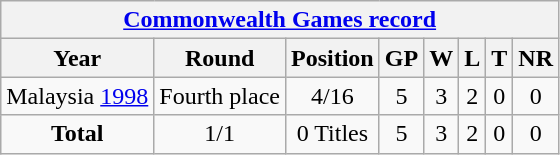<table class="wikitable" style="text-align: center;">
<tr>
<th colspan=9><a href='#'>Commonwealth Games record</a></th>
</tr>
<tr>
<th>Year</th>
<th>Round</th>
<th>Position</th>
<th>GP</th>
<th>W</th>
<th>L</th>
<th>T</th>
<th>NR</th>
</tr>
<tr>
<td>Malaysia <a href='#'>1998</a></td>
<td>Fourth place</td>
<td>4/16</td>
<td>5</td>
<td>3</td>
<td>2</td>
<td>0</td>
<td>0</td>
</tr>
<tr>
<td><strong>Total</strong></td>
<td>1/1</td>
<td>0 Titles</td>
<td>5</td>
<td>3</td>
<td>2</td>
<td>0</td>
<td>0</td>
</tr>
</table>
